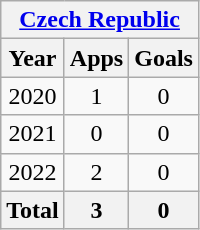<table class="wikitable" style="text-align:center">
<tr>
<th colspan=3><a href='#'>Czech Republic</a></th>
</tr>
<tr>
<th>Year</th>
<th>Apps</th>
<th>Goals</th>
</tr>
<tr>
<td>2020</td>
<td>1</td>
<td>0</td>
</tr>
<tr>
<td>2021</td>
<td>0</td>
<td>0</td>
</tr>
<tr>
<td>2022</td>
<td>2</td>
<td>0</td>
</tr>
<tr>
<th>Total</th>
<th>3</th>
<th>0</th>
</tr>
</table>
